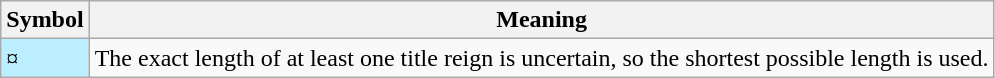<table class="wikitable">
<tr>
<th><strong>Symbol</strong></th>
<th><strong>Meaning</strong></th>
</tr>
<tr>
<td style="background-color:#bbeeff">¤</td>
<td>The exact length of at least one title reign is uncertain, so the shortest possible length is used.</td>
</tr>
</table>
